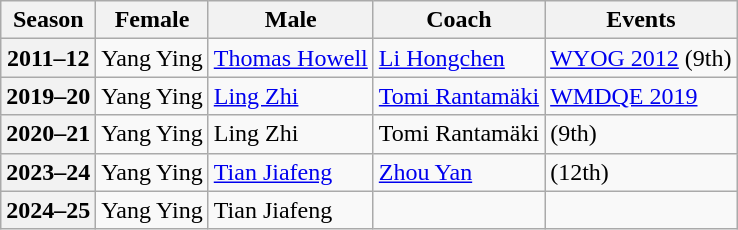<table class="wikitable">
<tr>
<th scope="col">Season</th>
<th scope="col">Female</th>
<th scope="col">Male</th>
<th scope="col">Coach</th>
<th scope="col">Events</th>
</tr>
<tr>
<th scope="row">2011–12</th>
<td>Yang Ying</td>
<td><a href='#'>Thomas Howell</a></td>
<td><a href='#'>Li Hongchen</a></td>
<td><a href='#'>WYOG 2012</a> (9th)</td>
</tr>
<tr>
<th scope="row">2019–20</th>
<td>Yang Ying</td>
<td><a href='#'>Ling Zhi</a></td>
<td><a href='#'>Tomi Rantamäki</a></td>
<td><a href='#'>WMDQE 2019</a> </td>
</tr>
<tr>
<th scope="row">2020–21</th>
<td>Yang Ying</td>
<td>Ling Zhi</td>
<td>Tomi Rantamäki</td>
<td> (9th)</td>
</tr>
<tr>
<th scope="row">2023–24</th>
<td>Yang Ying</td>
<td><a href='#'>Tian Jiafeng</a></td>
<td><a href='#'>Zhou Yan</a></td>
<td> (12th)</td>
</tr>
<tr>
<th scope="row">2024–25</th>
<td>Yang Ying</td>
<td>Tian Jiafeng</td>
<td></td>
<td></td>
</tr>
</table>
